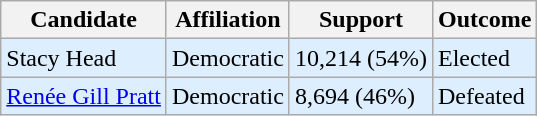<table class="wikitable">
<tr>
<th>Candidate</th>
<th>Affiliation</th>
<th>Support</th>
<th>Outcome</th>
</tr>
<tr>
<td style="background:#DDEEFF;">Stacy Head</td>
<td style="background:#DDEEFF;">Democratic</td>
<td style="background:#DDEEFF;">10,214 (54%)</td>
<td style="background:#DDEEFF;">Elected</td>
</tr>
<tr>
<td style="background:#DDEEFF;"><a href='#'>Renée Gill Pratt</a></td>
<td style="background:#DDEEFF;">Democratic</td>
<td style="background:#DDEEFF;">8,694 (46%)</td>
<td style="background:#DDEEFF;">Defeated</td>
</tr>
</table>
